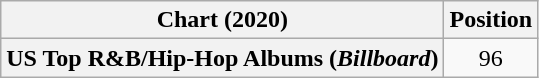<table class="wikitable plainrowheaders" style="text-align:center">
<tr>
<th scope="col">Chart (2020)</th>
<th scope="col">Position</th>
</tr>
<tr>
<th scope="row">US Top R&B/Hip-Hop Albums (<em>Billboard</em>)</th>
<td>96</td>
</tr>
</table>
